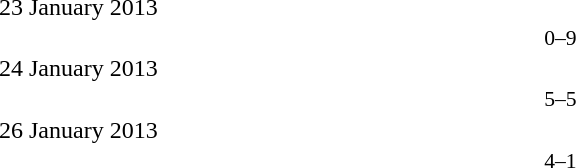<table style="width:70%;" cellspacing="1">
<tr>
<th width=35%></th>
<th width=15%></th>
<th></th>
</tr>
<tr>
<td>23 January 2013</td>
</tr>
<tr style=font-size:90%>
<td align=right><strong></strong></td>
<td align=center>0–9</td>
<td><strong></strong></td>
</tr>
<tr>
<td>24 January 2013</td>
</tr>
<tr style=font-size:90%>
<td align=right><strong></strong></td>
<td align=center>5–5</td>
<td><strong></strong></td>
</tr>
<tr>
<td>26 January 2013</td>
</tr>
<tr style=font-size:90%>
<td align=right><strong></strong></td>
<td align=center>4–1</td>
<td><strong></strong></td>
</tr>
</table>
